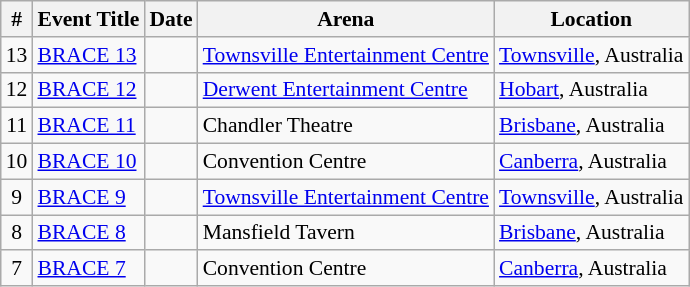<table class="sortable wikitable succession-box" style="font-size:90%;">
<tr>
<th scope="col">#</th>
<th scope="col">Event Title</th>
<th scope="col">Date</th>
<th scope="col">Arena</th>
<th scope="col">Location</th>
</tr>
<tr>
<td align="center">13</td>
<td><a href='#'>BRACE 13</a></td>
<td></td>
<td><a href='#'>Townsville Entertainment Centre</a></td>
<td><a href='#'>Townsville</a>, Australia</td>
</tr>
<tr>
<td align="center">12</td>
<td><a href='#'>BRACE 12</a></td>
<td></td>
<td><a href='#'>Derwent Entertainment Centre</a></td>
<td><a href='#'>Hobart</a>, Australia</td>
</tr>
<tr>
<td align="center">11</td>
<td><a href='#'>BRACE 11</a></td>
<td></td>
<td>Chandler Theatre</td>
<td><a href='#'>Brisbane</a>, Australia</td>
</tr>
<tr>
<td align="center">10</td>
<td><a href='#'>BRACE 10</a></td>
<td></td>
<td>Convention Centre</td>
<td><a href='#'>Canberra</a>, Australia</td>
</tr>
<tr>
<td align="center">9</td>
<td><a href='#'>BRACE 9</a></td>
<td></td>
<td><a href='#'>Townsville Entertainment Centre</a></td>
<td><a href='#'>Townsville</a>, Australia</td>
</tr>
<tr>
<td align="center">8</td>
<td><a href='#'>BRACE 8</a></td>
<td></td>
<td>Mansfield Tavern</td>
<td><a href='#'>Brisbane</a>, Australia</td>
</tr>
<tr>
<td align="center">7</td>
<td><a href='#'>BRACE 7</a></td>
<td></td>
<td>Convention Centre</td>
<td><a href='#'>Canberra</a>, Australia</td>
</tr>
</table>
